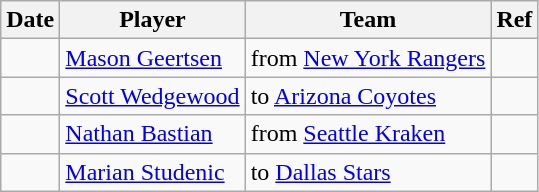<table class="wikitable">
<tr>
<th>Date</th>
<th>Player</th>
<th>Team</th>
<th>Ref</th>
</tr>
<tr>
<td></td>
<td><a href='#'>Mason Geertsen</a></td>
<td>from <a href='#'>New York Rangers</a></td>
<td></td>
</tr>
<tr>
<td></td>
<td><a href='#'>Scott Wedgewood</a></td>
<td>to <a href='#'>Arizona Coyotes</a></td>
<td></td>
</tr>
<tr>
<td></td>
<td><a href='#'>Nathan Bastian</a></td>
<td>from <a href='#'>Seattle Kraken</a></td>
<td></td>
</tr>
<tr>
<td></td>
<td><a href='#'>Marian Studenic</a></td>
<td>to <a href='#'>Dallas Stars</a></td>
<td></td>
</tr>
</table>
